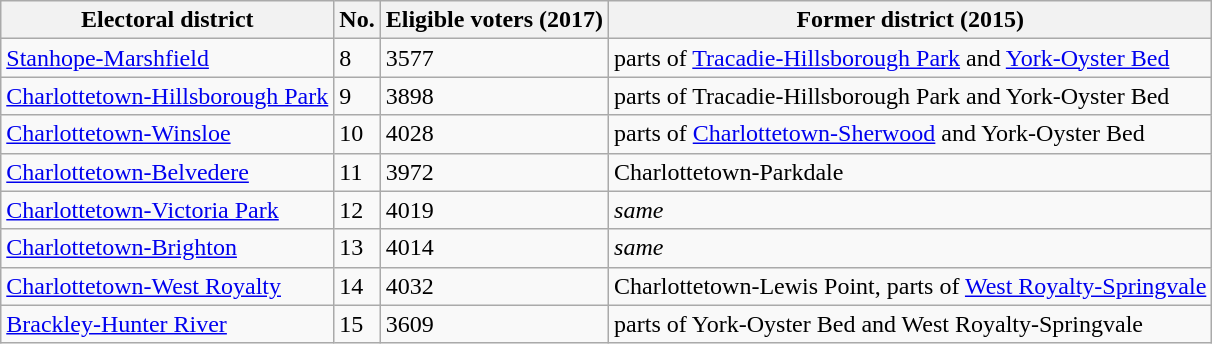<table class="wikitable sortable">
<tr>
<th>Electoral district</th>
<th>No.</th>
<th>Eligible voters (2017)</th>
<th>Former district (2015)</th>
</tr>
<tr>
<td><a href='#'>Stanhope-Marshfield</a></td>
<td>8</td>
<td>3577</td>
<td>parts of <a href='#'>Tracadie-Hillsborough Park</a> and <a href='#'>York-Oyster Bed</a></td>
</tr>
<tr>
<td><a href='#'>Charlottetown-Hillsborough Park</a></td>
<td>9</td>
<td>3898</td>
<td>parts of Tracadie-Hillsborough Park and York-Oyster Bed</td>
</tr>
<tr>
<td><a href='#'>Charlottetown-Winsloe</a></td>
<td>10</td>
<td>4028</td>
<td>parts of <a href='#'>Charlottetown-Sherwood</a> and York-Oyster Bed</td>
</tr>
<tr>
<td><a href='#'>Charlottetown-Belvedere</a></td>
<td>11</td>
<td>3972</td>
<td>Charlottetown-Parkdale</td>
</tr>
<tr>
<td><a href='#'>Charlottetown-Victoria Park</a></td>
<td>12</td>
<td>4019</td>
<td><em>same</em></td>
</tr>
<tr>
<td><a href='#'>Charlottetown-Brighton</a></td>
<td>13</td>
<td>4014</td>
<td><em>same</em></td>
</tr>
<tr>
<td><a href='#'>Charlottetown-West Royalty</a></td>
<td>14</td>
<td>4032</td>
<td>Charlottetown-Lewis Point, parts of <a href='#'>West Royalty-Springvale</a></td>
</tr>
<tr>
<td><a href='#'>Brackley-Hunter River</a></td>
<td>15</td>
<td>3609</td>
<td>parts of York-Oyster Bed and West Royalty-Springvale</td>
</tr>
</table>
